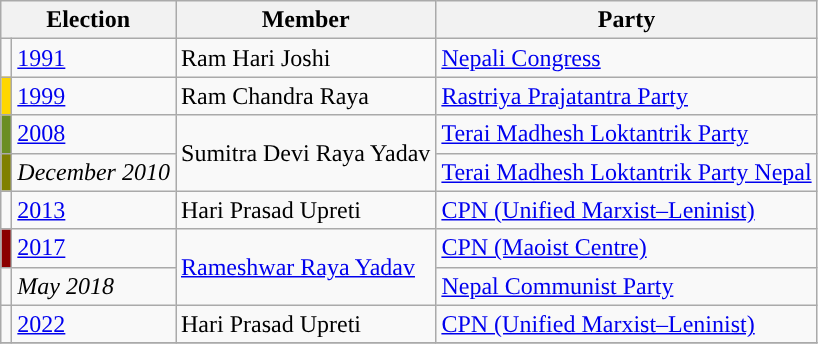<table class="wikitable">
<tr>
<th colspan="2">Election</th>
<th>Member</th>
<th>Party</th>
</tr>
<tr>
<td style="background-color:"></td>
<td><a href='#'>1991</a></td>
<td>Ram Hari Joshi</td>
<td><a href='#'>Nepali Congress</a></td>
</tr>
<tr>
<td style="background-color:gold"></td>
<td><a href='#'>1999</a></td>
<td>Ram Chandra Raya</td>
<td><a href='#'>Rastriya Prajatantra Party</a></td>
</tr>
<tr>
<td style="background-color:olivedrab"></td>
<td><a href='#'>2008</a></td>
<td rowspan="2">Sumitra Devi Raya Yadav</td>
<td><a href='#'>Terai Madhesh Loktantrik Party</a></td>
</tr>
<tr>
<td style="background-color:olive"></td>
<td><em>December 2010</em></td>
<td><a href='#'>Terai Madhesh Loktantrik Party Nepal</a></td>
</tr>
<tr>
<td style="background-color:"></td>
<td><a href='#'>2013</a></td>
<td>Hari Prasad Upreti</td>
<td><a href='#'>CPN (Unified Marxist–Leninist)</a></td>
</tr>
<tr>
<td style="background-color:darkred"></td>
<td><a href='#'>2017</a></td>
<td rowspan="2"><a href='#'>Rameshwar Raya Yadav</a></td>
<td><a href='#'>CPN (Maoist Centre)</a></td>
</tr>
<tr>
<td style="background-color:"></td>
<td><em>May 2018</em></td>
<td><a href='#'>Nepal Communist Party</a></td>
</tr>
<tr>
<td style="background-color:"></td>
<td><a href='#'>2022</a></td>
<td>Hari Prasad Upreti</td>
<td><a href='#'>CPN (Unified Marxist–Leninist)</a></td>
</tr>
<tr>
</tr>
</table>
